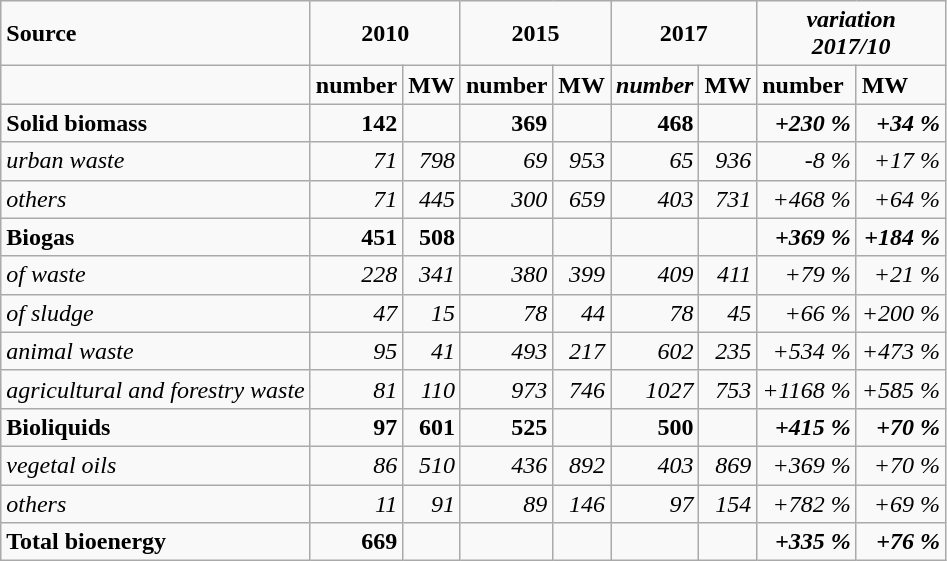<table class="wikitable">
<tr>
<td><strong>Source</strong></td>
<td colspan=2 align="center"><strong>2010</strong></td>
<td colspan=2 align="center"><strong>2015</strong></td>
<td colspan=2 align="center"><strong>2017</strong></td>
<td colspan=2 align="center"><strong><em>variation<br>2017/10</em></strong></td>
</tr>
<tr>
<td></td>
<td><strong>number</strong></td>
<td><strong>MW</strong></td>
<td><strong>number</strong></td>
<td><strong>MW</strong></td>
<td><strong><em>number</em></strong></td>
<td><strong>MW</strong></td>
<td><strong>number</strong></td>
<td><strong>MW</strong></td>
</tr>
<tr align="right">
<td align="left"><strong>Solid biomass</strong></td>
<td><strong>142</strong></td>
<td><strong></strong></td>
<td><strong>369</strong></td>
<td><strong></strong></td>
<td><strong>468</strong></td>
<td><strong></strong></td>
<td><strong><em>+230 %</em></strong></td>
<td><strong><em>+34 %</em></strong></td>
</tr>
<tr align="right">
<td align="left"><em>urban waste</em></td>
<td><em>71</em></td>
<td><em>798</em></td>
<td><em>69</em></td>
<td><em>953</em></td>
<td><em>65</em></td>
<td><em>936</em></td>
<td><em>-8 %</em></td>
<td><em>+17 %</em></td>
</tr>
<tr align="right">
<td align="left"><em>others</em></td>
<td><em>71</em></td>
<td><em>445</em></td>
<td><em>300</em></td>
<td><em>659</em></td>
<td><em>403</em></td>
<td><em>731</em></td>
<td><em>+468 %</em></td>
<td><em>+64 %</em></td>
</tr>
<tr align="right">
<td align="left"><strong>Biogas</strong></td>
<td><strong>451</strong></td>
<td><strong>508</strong></td>
<td><strong></strong></td>
<td><strong></strong></td>
<td><strong></strong></td>
<td><strong></strong></td>
<td><strong><em>+369 %</em></strong></td>
<td><strong><em>+184 %</em></strong></td>
</tr>
<tr align="right">
<td align="left"><em>of waste</em></td>
<td><em>228</em></td>
<td><em>341</em></td>
<td><em>380</em></td>
<td><em>399</em></td>
<td><em>409</em></td>
<td><em>411</em></td>
<td><em>+79 %</em></td>
<td><em>+21 %</em></td>
</tr>
<tr align="right">
<td align="left"><em>of sludge</em></td>
<td><em>47</em></td>
<td><em>15</em></td>
<td><em>78</em></td>
<td><em>44</em></td>
<td><em>78</em></td>
<td><em>45</em></td>
<td><em>+66 %</em></td>
<td><em>+200 %</em></td>
</tr>
<tr align="right">
<td align="left"><em>animal waste</em></td>
<td><em>95</em></td>
<td><em>41</em></td>
<td><em>493</em></td>
<td><em>217</em></td>
<td><em>602</em></td>
<td><em>235</em></td>
<td><em>+534 %</em></td>
<td><em>+473 %</em></td>
</tr>
<tr align="right">
<td align="left"><em>agricultural and forestry waste</em></td>
<td><em>81</em></td>
<td><em>110</em></td>
<td><em>973</em></td>
<td><em>746</em></td>
<td><em>1027</em></td>
<td><em>753</em></td>
<td><em>+1168 %</em></td>
<td><em>+585 %</em></td>
</tr>
<tr align="right">
<td align="left"><strong>Bioliquids</strong></td>
<td><strong>97</strong></td>
<td><strong>601</strong></td>
<td><strong>525</strong></td>
<td><strong></strong></td>
<td><strong>500</strong></td>
<td><strong></strong></td>
<td><strong><em>+415 %</em></strong></td>
<td><strong><em>+70 %</em></strong></td>
</tr>
<tr align="right">
<td align="left"><em>vegetal oils</em></td>
<td><em>86</em></td>
<td><em>510</em></td>
<td><em>436</em></td>
<td><em>892</em></td>
<td><em>403</em></td>
<td><em>869</em></td>
<td><em>+369 %</em></td>
<td><em>+70 %</em></td>
</tr>
<tr align="right">
<td align="left"><em>others</em></td>
<td><em>11</em></td>
<td><em>91</em></td>
<td><em>89</em></td>
<td><em>146</em></td>
<td><em>97</em></td>
<td><em>154</em></td>
<td><em>+782 %</em></td>
<td><em>+69 %</em></td>
</tr>
<tr align="right">
<td align="left"><strong>Total bioenergy</strong></td>
<td><strong>669</strong></td>
<td><strong></strong></td>
<td><strong></strong></td>
<td><strong></strong></td>
<td><strong></strong></td>
<td><strong></strong></td>
<td><strong><em>+335 %</em></strong></td>
<td><strong><em>+76 %</em></strong></td>
</tr>
</table>
